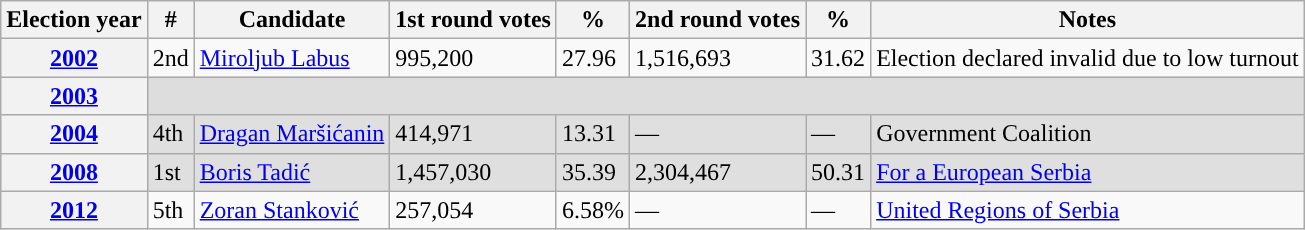<table class="wikitable">
<tr>
<th>Election year</th>
<th>#</th>
<th>Candidate</th>
<th>1st round votes</th>
<th>%</th>
<th>2nd round votes</th>
<th>%</th>
<th>Notes</th>
</tr>
<tr>
<th><a href='#'>2002</a></th>
<td>2nd</td>
<td><a href='#'>Miroljub Labus</a></td>
<td>995,200</td>
<td>27.96</td>
<td>1,516,693</td>
<td>31.62</td>
<td>Election declared invalid due to low turnout</td>
</tr>
<tr>
<th><a href='#'>2003</a></th>
<td colspan=7 style="background:#ddd;"></td>
</tr>
<tr style="background:#dfdfdf;">
<th><a href='#'>2004</a></th>
<td> 4th</td>
<td><a href='#'>Dragan Maršićanin</a></td>
<td>414,971</td>
<td>13.31</td>
<td>—</td>
<td>—</td>
<td>Government Coalition</td>
</tr>
<tr style="background:#dfdfdf;">
<th><a href='#'>2008</a></th>
<td> 1st</td>
<td><a href='#'>Boris Tadić</a></td>
<td>1,457,030</td>
<td>35.39</td>
<td>2,304,467</td>
<td>50.31</td>
<td><a href='#'>For a European Serbia</a></td>
</tr>
<tr>
<th><a href='#'>2012</a></th>
<td> 5th</td>
<td><a href='#'>Zoran Stanković</a></td>
<td>257,054</td>
<td>6.58%</td>
<td>—</td>
<td>—</td>
<td><a href='#'>United Regions of Serbia</a></td>
</tr>
</table>
